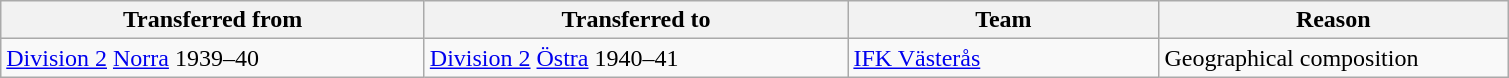<table class="wikitable" style="text-align: left;">
<tr>
<th style="width: 275px;">Transferred from</th>
<th style="width: 275px;">Transferred to</th>
<th style="width: 200px;">Team</th>
<th style="width: 225px;">Reason</th>
</tr>
<tr>
<td><a href='#'>Division 2</a> <a href='#'>Norra</a> 1939–40</td>
<td><a href='#'>Division 2</a> <a href='#'>Östra</a> 1940–41</td>
<td><a href='#'>IFK Västerås</a></td>
<td>Geographical composition</td>
</tr>
</table>
